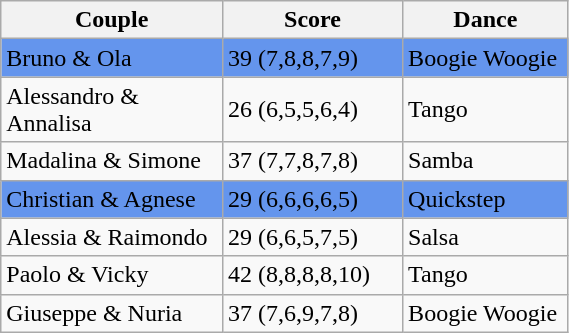<table class="wikitable" style="width:30%;">
<tr>
<th style="width:18%;">Couple</th>
<th style="width:10%;">Score</th>
<th style="width:10%;">Dance</th>
</tr>
<tr>
<td bgcolor="cornflowerblue">Bruno & Ola</td>
<td bgcolor="cornflowerblue">39 (7,8,8,7,9)</td>
<td bgcolor="cornflowerblue">Boogie Woogie</td>
</tr>
<tr>
<td>Alessandro & Annalisa</td>
<td>26 (6,5,5,6,4)</td>
<td>Tango</td>
</tr>
<tr>
<td>Madalina & Simone</td>
<td>37 (7,7,8,7,8)</td>
<td>Samba</td>
</tr>
<tr>
<td bgcolor="cornflowerblue">Christian & Agnese</td>
<td bgcolor="cornflowerblue">29 (6,6,6,6,5)</td>
<td bgcolor="cornflowerblue">Quickstep</td>
</tr>
<tr>
<td>Alessia & Raimondo</td>
<td>29 (6,6,5,7,5)</td>
<td>Salsa</td>
</tr>
<tr>
<td>Paolo & Vicky</td>
<td>42 (8,8,8,8,10)</td>
<td>Tango</td>
</tr>
<tr>
<td>Giuseppe & Nuria</td>
<td>37 (7,6,9,7,8)</td>
<td>Boogie Woogie</td>
</tr>
</table>
